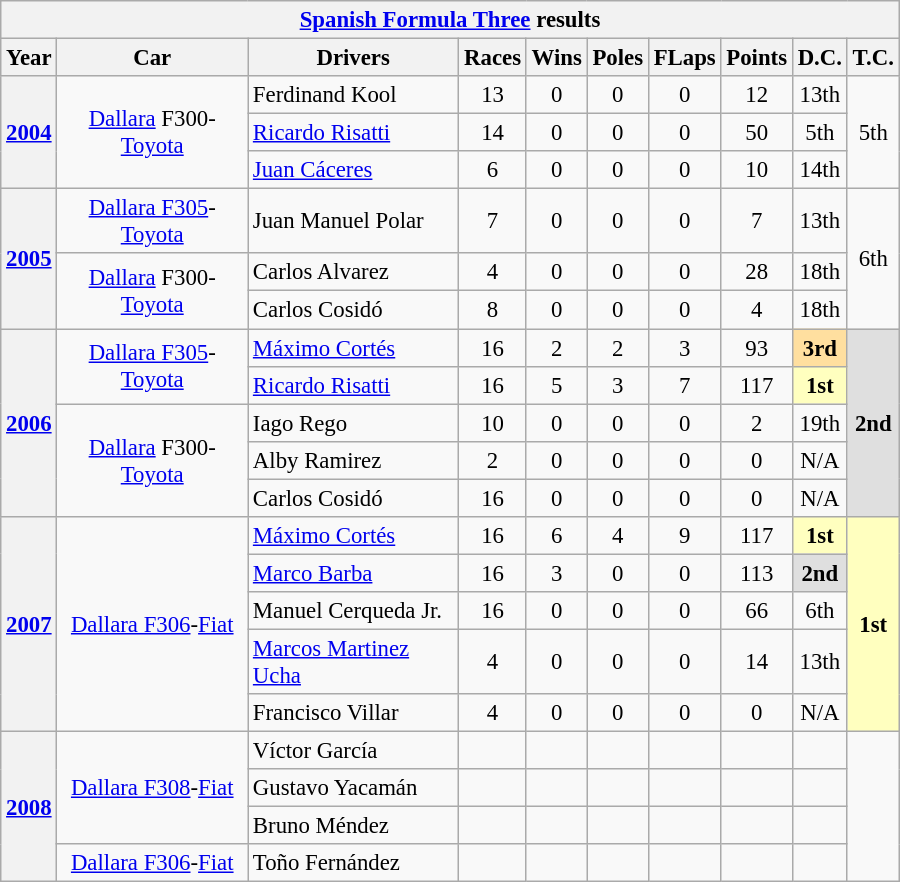<table class="wikitable collapsible" style="font-size:95%; width:600px">
<tr>
<th colspan=10><a href='#'>Spanish Formula Three</a> results</th>
</tr>
<tr>
<th>Year</th>
<th>Car</th>
<th>Drivers</th>
<th>Races</th>
<th>Wins</th>
<th>Poles</th>
<th>FLaps</th>
<th>Points</th>
<th>D.C.</th>
<th>T.C.</th>
</tr>
<tr align="center">
<th rowspan=3><strong><a href='#'>2004</a></strong></th>
<td rowspan = 3><a href='#'>Dallara</a> F300-<a href='#'>Toyota</a></td>
<td align="left"> Ferdinand Kool</td>
<td>13</td>
<td>0</td>
<td>0</td>
<td>0</td>
<td>12</td>
<td>13th</td>
<td rowspan = 3>5th</td>
</tr>
<tr align="center">
<td align="left"> <a href='#'>Ricardo Risatti</a></td>
<td>14</td>
<td>0</td>
<td>0</td>
<td>0</td>
<td>50</td>
<td>5th</td>
</tr>
<tr align="center">
<td align="left"> <a href='#'>Juan Cáceres</a></td>
<td>6</td>
<td>0</td>
<td>0</td>
<td>0</td>
<td>10</td>
<td>14th</td>
</tr>
<tr align="center">
<th rowspan=3><strong><a href='#'>2005</a></strong></th>
<td rowspan = 1><a href='#'>Dallara F305</a>-<a href='#'>Toyota</a></td>
<td align="left"> Juan Manuel Polar</td>
<td>7</td>
<td>0</td>
<td>0</td>
<td>0</td>
<td>7</td>
<td>13th</td>
<td rowspan = 3>6th</td>
</tr>
<tr align="center">
<td rowspan = 2><a href='#'>Dallara</a> F300-<a href='#'>Toyota</a></td>
<td align="left"> Carlos Alvarez</td>
<td>4</td>
<td>0</td>
<td>0</td>
<td>0</td>
<td>28</td>
<td>18th</td>
</tr>
<tr align="center">
<td align="left"> Carlos Cosidó</td>
<td>8</td>
<td>0</td>
<td>0</td>
<td>0</td>
<td>4</td>
<td>18th</td>
</tr>
<tr align="center">
<th rowspan=5><strong><a href='#'>2006</a></strong></th>
<td rowspan = 2><a href='#'>Dallara F305</a>-<a href='#'>Toyota</a></td>
<td align="left"> <a href='#'>Máximo Cortés</a></td>
<td>16</td>
<td>2</td>
<td>2</td>
<td>3</td>
<td>93</td>
<td style="background:#FFDF9F;"><strong>3rd</strong></td>
<td rowspan = 5 align="center" style="background:#DFDFDF;"><strong>2nd</strong></td>
</tr>
<tr align="center">
<td align="left"> <a href='#'>Ricardo Risatti</a></td>
<td>16</td>
<td>5</td>
<td>3</td>
<td>7</td>
<td>117</td>
<td style="background:#FFFFBF;"><strong>1st</strong></td>
</tr>
<tr align="center">
<td rowspan = 3><a href='#'>Dallara</a> F300-<a href='#'>Toyota</a></td>
<td align="left"> Iago Rego</td>
<td>10</td>
<td>0</td>
<td>0</td>
<td>0</td>
<td>2</td>
<td>19th</td>
</tr>
<tr align="center">
<td align="left"> Alby Ramirez</td>
<td>2</td>
<td>0</td>
<td>0</td>
<td>0</td>
<td>0</td>
<td>N/A</td>
</tr>
<tr align="center">
<td align="left"> Carlos Cosidó</td>
<td>16</td>
<td>0</td>
<td>0</td>
<td>0</td>
<td>0</td>
<td>N/A</td>
</tr>
<tr align="center">
<th rowspan=5><strong><a href='#'>2007</a></strong></th>
<td rowspan = 5><a href='#'>Dallara F306</a>-<a href='#'>Fiat</a></td>
<td align="left"> <a href='#'>Máximo Cortés</a></td>
<td>16</td>
<td>6</td>
<td>4</td>
<td>9</td>
<td>117</td>
<td style="background:#FFFFBF;"><strong>1st</strong></td>
<td rowspan = 5 style="background:#FFFFBF;"><strong>1st</strong></td>
</tr>
<tr align="center">
<td align="left"> <a href='#'>Marco Barba</a></td>
<td>16</td>
<td>3</td>
<td>0</td>
<td>0</td>
<td>113</td>
<td style="background:#DFDFDF;"><strong>2nd</strong></td>
</tr>
<tr align="center">
<td align="left"> Manuel Cerqueda Jr.</td>
<td>16</td>
<td>0</td>
<td>0</td>
<td>0</td>
<td>66</td>
<td>6th</td>
</tr>
<tr align="center">
<td align="left"> <a href='#'>Marcos Martinez Ucha</a></td>
<td>4</td>
<td>0</td>
<td>0</td>
<td>0</td>
<td>14</td>
<td>13th</td>
</tr>
<tr align="center">
<td align="left"> Francisco Villar</td>
<td>4</td>
<td>0</td>
<td>0</td>
<td>0</td>
<td>0</td>
<td>N/A</td>
</tr>
<tr align="center">
<th rowspan=4><strong><a href='#'>2008</a></strong></th>
<td rowspan = 3><a href='#'>Dallara F308</a>-<a href='#'>Fiat</a></td>
<td align="left"> Víctor García</td>
<td></td>
<td></td>
<td></td>
<td></td>
<td></td>
<td></td>
<td rowspan = 4></td>
</tr>
<tr align="center">
<td align="left"> Gustavo Yacamán</td>
<td></td>
<td></td>
<td></td>
<td></td>
<td></td>
<td></td>
</tr>
<tr align="center">
<td align="left"> Bruno Méndez</td>
<td></td>
<td></td>
<td></td>
<td></td>
<td></td>
<td></td>
</tr>
<tr align="center">
<td><a href='#'>Dallara F306</a>-<a href='#'>Fiat</a></td>
<td align="left"> Toño Fernández</td>
<td></td>
<td></td>
<td></td>
<td></td>
<td></td>
<td></td>
</tr>
</table>
